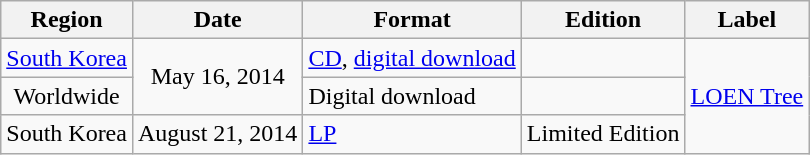<table class="wikitable">
<tr>
<th style="text-align:center;">Region</th>
<th style="text-align:center;">Date</th>
<th style="text-align:center;">Format</th>
<th style="text-align:center;">Edition</th>
<th style="text-align:center;">Label</th>
</tr>
<tr>
<td style="text-align:center;"><a href='#'>South Korea</a></td>
<td style="text-align:center;" rowspan="2">May 16, 2014</td>
<td><a href='#'>CD</a>, <a href='#'>digital download</a></td>
<td></td>
<td rowspan="3"><a href='#'>LOEN Tree</a></td>
</tr>
<tr>
<td style="text-align:center;">Worldwide</td>
<td>Digital download</td>
<td></td>
</tr>
<tr>
<td style="text-align:center;">South Korea</td>
<td style="text-align:center;">August 21, 2014</td>
<td><a href='#'>LP</a></td>
<td>Limited Edition</td>
</tr>
</table>
